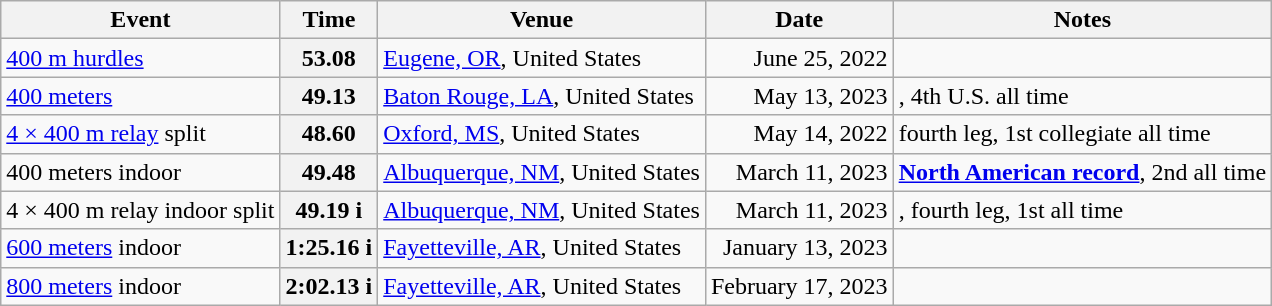<table class="wikitable plainrowheaders">
<tr>
<th scope="col">Event</th>
<th scope="col">Time</th>
<th scope="col">Venue</th>
<th scope="col">Date</th>
<th scope="col">Notes</th>
</tr>
<tr>
<td><a href='#'>400 m hurdles</a></td>
<th scope="row" style="text-align:center;">53.08</th>
<td><a href='#'>Eugene, OR</a>, United States</td>
<td align=right>June 25, 2022</td>
<td></td>
</tr>
<tr>
<td><a href='#'>400 meters</a></td>
<th scope="row" style="text-align:center;">49.13</th>
<td><a href='#'>Baton Rouge, LA</a>, United States</td>
<td align=right>May 13, 2023</td>
<td><a href='#'></a>, 4th U.S. all time</td>
</tr>
<tr>
<td><a href='#'>4 × 400 m relay</a> split</td>
<th scope="row" style="text-align:center;">48.60</th>
<td><a href='#'>Oxford, MS</a>, United States</td>
<td align=right>May 14, 2022</td>
<td>fourth leg, 1st collegiate all time</td>
</tr>
<tr>
<td>400 meters indoor</td>
<th scope="row" style="text-align:center;">49.48 </th>
<td><a href='#'>Albuquerque, NM</a>, United States</td>
<td align=right>March 11, 2023</td>
<td> <a href='#'></a> <strong><a href='#'>North American record</a></strong>, 2nd all time</td>
</tr>
<tr>
<td>4 × 400 m relay indoor split</td>
<th scope="row" style="text-align:center;">49.19 i</th>
<td><a href='#'>Albuquerque, NM</a>, United States</td>
<td align=right>March 11, 2023</td>
<td>, fourth leg, 1st all time</td>
</tr>
<tr>
<td><a href='#'>600 meters</a> indoor</td>
<th scope="row" style="text-align:center;">1:25.16 i</th>
<td><a href='#'>Fayetteville, AR</a>, United States</td>
<td align=right>January 13, 2023</td>
<td><a href='#'></a></td>
</tr>
<tr>
<td><a href='#'>800 meters</a> indoor</td>
<th scope="row" style="text-align:center;">2:02.13 i</th>
<td><a href='#'>Fayetteville, AR</a>, United States</td>
<td align=right>February 17, 2023</td>
<td></td>
</tr>
</table>
